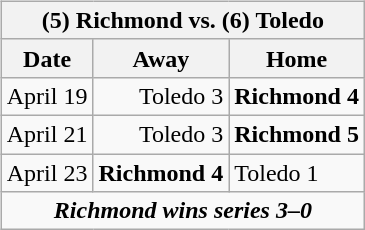<table cellspacing="10">
<tr>
<td valign="top"><br><table class="wikitable">
<tr>
<th bgcolor="#DDDDDD" colspan="4">(5) Richmond vs. (6) Toledo</th>
</tr>
<tr>
<th>Date</th>
<th>Away</th>
<th>Home</th>
</tr>
<tr>
<td>April 19</td>
<td align="right">Toledo 3</td>
<td><strong>Richmond 4</strong></td>
</tr>
<tr>
<td>April 21</td>
<td align="right">Toledo 3</td>
<td><strong>Richmond 5</strong></td>
</tr>
<tr>
<td>April 23</td>
<td align="right"><strong>Richmond 4</strong></td>
<td>Toledo 1</td>
</tr>
<tr align="center">
<td colspan="4"><strong><em>Richmond wins series 3–0</em></strong></td>
</tr>
</table>
</td>
</tr>
</table>
